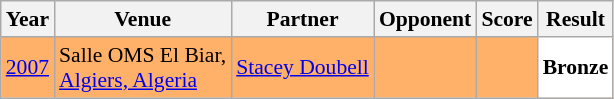<table class="sortable wikitable" style="font-size: 90%;">
<tr>
<th>Year</th>
<th>Venue</th>
<th>Partner</th>
<th>Opponent</th>
<th>Score</th>
<th>Result</th>
</tr>
<tr style="background:#FFB069">
<td align="center"><a href='#'>2007</a></td>
<td align="left">Salle OMS El Biar,<br> <a href='#'>Algiers, Algeria</a></td>
<td align="left"> <a href='#'>Stacey Doubell</a></td>
<td align="left"> <br> </td>
<td align="left"></td>
<td style="text-align:left; background:white"> <strong>Bronze</strong></td>
</tr>
</table>
